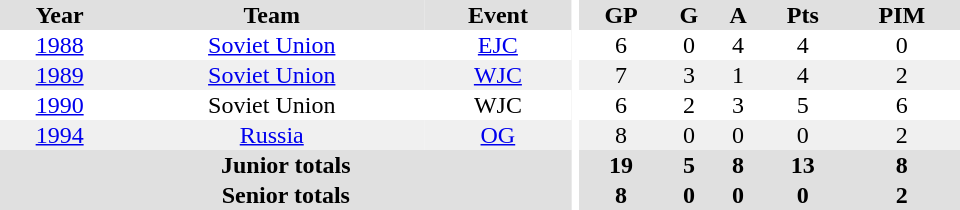<table border="0" cellpadding="1" cellspacing="0" ID="Table3" style="text-align:center; width:40em">
<tr ALIGN="center" bgcolor="#e0e0e0">
<th>Year</th>
<th>Team</th>
<th>Event</th>
<th rowspan="99" bgcolor="#ffffff"></th>
<th>GP</th>
<th>G</th>
<th>A</th>
<th>Pts</th>
<th>PIM</th>
</tr>
<tr>
<td><a href='#'>1988</a></td>
<td><a href='#'>Soviet Union</a></td>
<td><a href='#'>EJC</a></td>
<td>6</td>
<td>0</td>
<td>4</td>
<td>4</td>
<td>0</td>
</tr>
<tr bgcolor="#f0f0f0">
<td><a href='#'>1989</a></td>
<td><a href='#'>Soviet Union</a></td>
<td><a href='#'>WJC</a></td>
<td>7</td>
<td>3</td>
<td>1</td>
<td>4</td>
<td>2</td>
</tr>
<tr>
<td><a href='#'>1990</a></td>
<td>Soviet Union</td>
<td>WJC</td>
<td>6</td>
<td>2</td>
<td>3</td>
<td>5</td>
<td>6</td>
</tr>
<tr bgcolor="#f0f0f0">
<td><a href='#'>1994</a></td>
<td><a href='#'>Russia</a></td>
<td><a href='#'>OG</a></td>
<td>8</td>
<td>0</td>
<td>0</td>
<td>0</td>
<td>2</td>
</tr>
<tr bgcolor="#e0e0e0">
<th colspan=3>Junior totals</th>
<th>19</th>
<th>5</th>
<th>8</th>
<th>13</th>
<th>8</th>
</tr>
<tr bgcolor="#e0e0e0">
<th colspan=3>Senior totals</th>
<th>8</th>
<th>0</th>
<th>0</th>
<th>0</th>
<th>2</th>
</tr>
</table>
